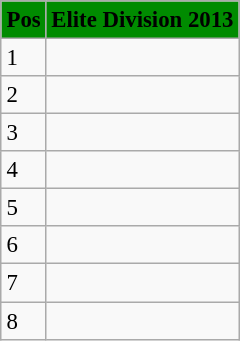<table class="wikitable" style="margin:0.5em auto; font-size:95%">
<tr style="background:#008b00;">
<td><strong>Pos</strong></td>
<td><strong>Elite Division 2013</strong></td>
</tr>
<tr>
<td>1</td>
<td></td>
</tr>
<tr>
<td>2</td>
<td></td>
</tr>
<tr>
<td>3</td>
<td></td>
</tr>
<tr>
<td>4</td>
<td></td>
</tr>
<tr>
<td>5</td>
<td></td>
</tr>
<tr>
<td>6</td>
<td></td>
</tr>
<tr>
<td>7</td>
<td></td>
</tr>
<tr>
<td>8</td>
<td></td>
</tr>
</table>
